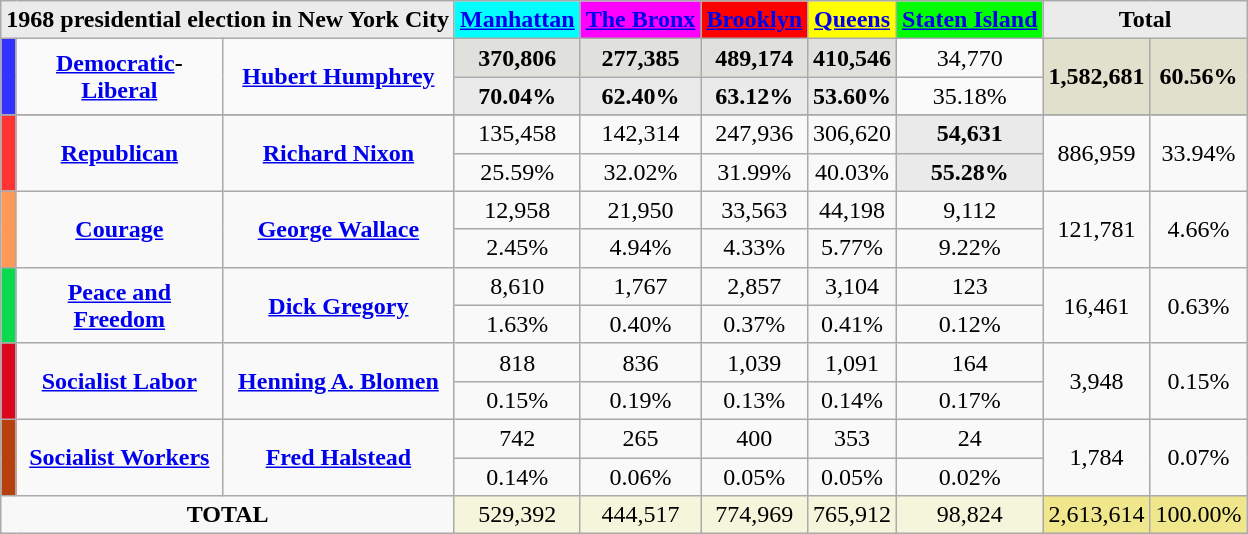<table class="wikitable" style="text-align:center;">
<tr style="text-align:center;">
<td colspan="3" style="background:#ebebeb;"><strong>1968 presidential election in New York City</strong></td>
<td style="background:aqua;"><strong><a href='#'>Manhattan</a></strong></td>
<td style="background:magenta;"><strong><a href='#'>The Bronx</a></strong></td>
<td style="background:red;"><strong><a href='#'>Brooklyn</a></strong></td>
<td style="background:yellow;"><strong><a href='#'>Queens</a></strong></td>
<td style="background:lime;"><strong><a href='#'>Staten Island</a></strong></td>
<td colspan="2"; style="background:#ebebeb;"><strong>Total</strong></td>
</tr>
<tr style="background:#e0e0dd;">
<th rowspan="2"; style="background-color:#3333FF; width: 3px"></th>
<td rowspan="2"; style="background:#fafafa; style="width: 130px"><strong><a href='#'>Democratic</a>-<br><a href='#'>Liberal</a></strong></td>
<td rowspan="2" style="background:#fafafa; style="text-align:center;"><strong><a href='#'>Hubert Humphrey</a></strong></td>
<td><strong>370,806</strong></td>
<td><strong>277,385</strong></td>
<td><strong>489,174</strong></td>
<td><strong>410,546</strong></td>
<td style="background:#fafafa;">34,770</td>
<td rowspan="2"; style="background:#e0e0cc;"><strong>1,582,681</strong></td>
<td rowspan="2"; style="background:#e0e0cc;"><strong>60.56%</strong></td>
</tr>
<tr style="background:#eaeaea;">
<td><strong>70.04%</strong></td>
<td><strong>62.40%</strong></td>
<td><strong>63.12%</strong></td>
<td><strong>53.60%</strong></td>
<td style="background:#fafafa;">35.18%</td>
</tr>
<tr style="background:#e0e0dd;">
</tr>
<tr>
<th rowspan="2"; style="background-color:#FF3333; width: 3px"></th>
<td rowspan="2"; style="width: 130px"><strong><a href='#'>Republican</a></strong></td>
<td rowspan="2" text-align:center;"><strong><a href='#'>Richard Nixon</a></strong></td>
<td>135,458</td>
<td>142,314</td>
<td>247,936</td>
<td>306,620</td>
<td style="background:#eaeaea;"><strong>54,631</strong></td>
<td rowspan="2";>886,959</td>
<td rowspan="2";>33.94%</td>
</tr>
<tr>
<td>25.59%</td>
<td>32.02%</td>
<td>31.99%</td>
<td>40.03%</td>
<td style="background:#eaeaea;"><strong>55.28%</strong></td>
</tr>
<tr>
<th rowspan="2"; style="background-color:#f95; width: 3px"></th>
<td rowspan="2"; style="width: 130px"><strong><a href='#'>Courage</a></strong></td>
<td rowspan="2" style="text-align:center;"><strong><a href='#'>George Wallace</a></strong></td>
<td>12,958</td>
<td>21,950</td>
<td>33,563</td>
<td>44,198</td>
<td>9,112</td>
<td rowspan="2";>121,781</td>
<td rowspan="2";>4.66%</td>
</tr>
<tr>
<td>2.45%</td>
<td>4.94%</td>
<td>4.33%</td>
<td>5.77%</td>
<td>9.22%</td>
</tr>
<tr>
<th rowspan="2"; style="background-color:#0bda51; width: 3px"></th>
<td rowspan="2"; style="width: 130px"><strong><a href='#'>Peace and Freedom</a></strong></td>
<td rowspan="2" style="text-align:center;"><strong><a href='#'>Dick Gregory</a></strong></td>
<td>8,610</td>
<td>1,767</td>
<td>2,857</td>
<td>3,104</td>
<td>123</td>
<td rowspan="2";>16,461</td>
<td rowspan="2";>0.63%</td>
</tr>
<tr>
<td>1.63%</td>
<td>0.40%</td>
<td>0.37%</td>
<td>0.41%</td>
<td>0.12%</td>
</tr>
<tr>
<th rowspan="2"; style="background-color:#DD051D; width: 3px"></th>
<td rowspan="2"; style="width: 130px"><strong><a href='#'>Socialist Labor</a></strong></td>
<td rowspan="2" style="text-align:center;"><strong><a href='#'>Henning A. Blomen</a></strong></td>
<td>818</td>
<td>836</td>
<td>1,039</td>
<td>1,091</td>
<td>164</td>
<td rowspan="2";>3,948</td>
<td rowspan="2";>0.15%</td>
</tr>
<tr>
<td>0.15%</td>
<td>0.19%</td>
<td>0.13%</td>
<td>0.14%</td>
<td>0.17%</td>
</tr>
<tr>
<th rowspan="2"; style="background-color:#B7410E; width: 3px"></th>
<td rowspan="2"; style="width: 130px"><strong><a href='#'>Socialist Workers</a></strong></td>
<td rowspan="2" style="text-align:center;"><strong><a href='#'>Fred Halstead</a></strong></td>
<td>742</td>
<td>265</td>
<td>400</td>
<td>353</td>
<td>24</td>
<td rowspan="2";>1,784</td>
<td rowspan="2";>0.07%</td>
</tr>
<tr>
<td>0.14%</td>
<td>0.06%</td>
<td>0.05%</td>
<td>0.05%</td>
<td>0.02%</td>
</tr>
<tr style="background:beige;">
<td colspan="3"; style="background:#f8f8f8;"><strong>TOTAL</strong></td>
<td>529,392</td>
<td>444,517</td>
<td>774,969</td>
<td>765,912</td>
<td>98,824</td>
<td bgcolor="khaki">2,613,614</td>
<td bgcolor="khaki">100.00%</td>
</tr>
</table>
